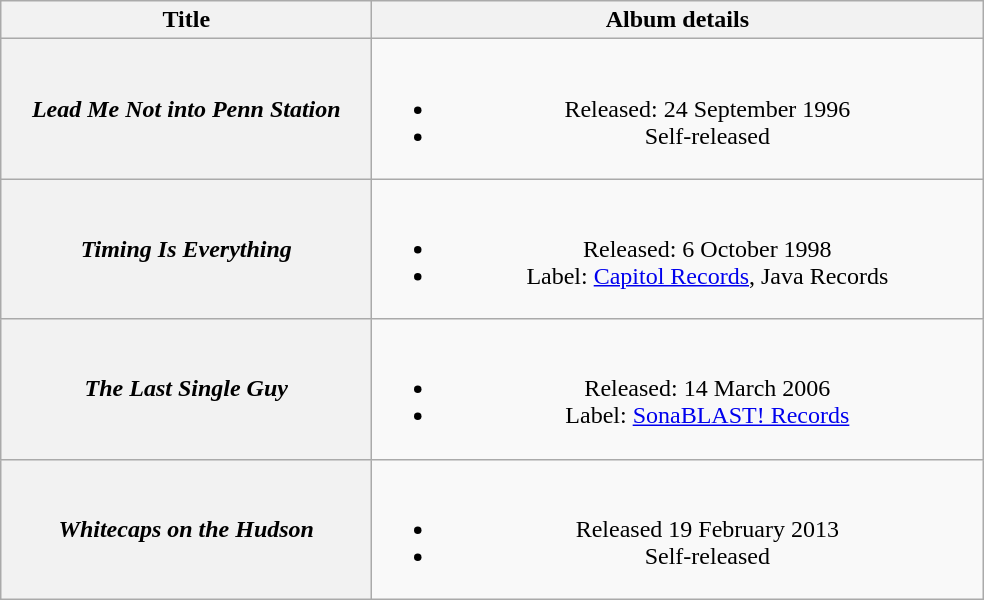<table class="wikitable plainrowheaders" style="text-align:center;" border="1">
<tr>
<th scope="col" style="width:15em;">Title</th>
<th scope="col" style="width:25em;">Album details</th>
</tr>
<tr>
<th scope="row"><strong><em>Lead Me Not into Penn Station</em></strong></th>
<td><br><ul><li>Released: 24 September 1996</li><li>Self-released</li></ul></td>
</tr>
<tr>
<th scope="row"><strong><em>Timing Is Everything</em></strong></th>
<td><br><ul><li>Released: 6 October 1998</li><li>Label: <a href='#'>Capitol Records</a>, Java Records</li></ul></td>
</tr>
<tr>
<th scope="row"><strong><em>The Last Single Guy</em></strong></th>
<td><br><ul><li>Released: 14 March 2006</li><li>Label: <a href='#'>SonaBLAST! Records</a></li></ul></td>
</tr>
<tr>
<th scope="row"><strong><em>Whitecaps on the Hudson</em></strong></th>
<td><br><ul><li>Released 19 February 2013</li><li>Self-released</li></ul></td>
</tr>
</table>
